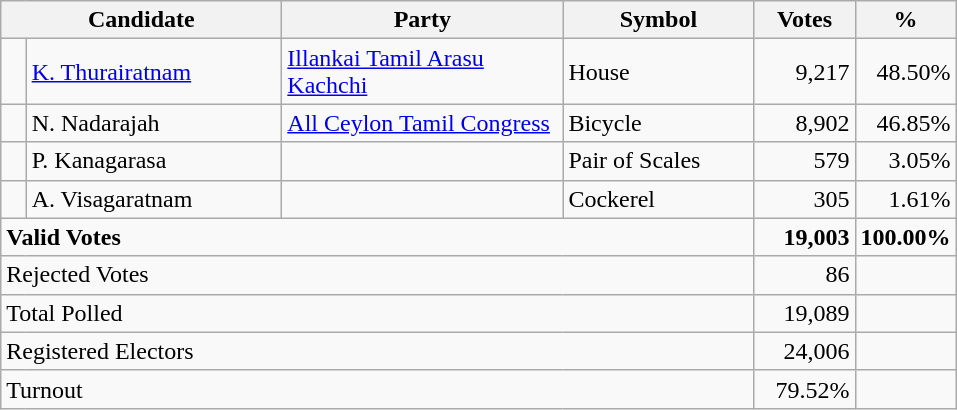<table class="wikitable" border="1" style="text-align:right;">
<tr>
<th align=left colspan=2 width="180">Candidate</th>
<th align=left width="180">Party</th>
<th align=left width="120">Symbol</th>
<th align=left width="60">Votes</th>
<th align=left width="60">%</th>
</tr>
<tr>
<td bgcolor=> </td>
<td align=left><a href='#'>K. Thurairatnam</a></td>
<td align=left><a href='#'>Illankai Tamil Arasu Kachchi</a></td>
<td align=left>House</td>
<td>9,217</td>
<td>48.50%</td>
</tr>
<tr>
<td bgcolor=> </td>
<td align=left>N. Nadarajah</td>
<td align=left><a href='#'>All Ceylon Tamil Congress</a></td>
<td align=left>Bicycle</td>
<td>8,902</td>
<td>46.85%</td>
</tr>
<tr>
<td></td>
<td align=left>P. Kanagarasa</td>
<td></td>
<td align=left>Pair of Scales</td>
<td>579</td>
<td>3.05%</td>
</tr>
<tr>
<td></td>
<td align=left>A. Visagaratnam</td>
<td></td>
<td align=left>Cockerel</td>
<td>305</td>
<td>1.61%</td>
</tr>
<tr>
<td align=left colspan=4><strong>Valid Votes</strong></td>
<td><strong>19,003</strong></td>
<td><strong>100.00%</strong></td>
</tr>
<tr>
<td align=left colspan=4>Rejected Votes</td>
<td>86</td>
<td></td>
</tr>
<tr>
<td align=left colspan=4>Total Polled</td>
<td>19,089</td>
<td></td>
</tr>
<tr>
<td align=left colspan=4>Registered Electors</td>
<td>24,006</td>
<td></td>
</tr>
<tr>
<td align=left colspan=4>Turnout</td>
<td>79.52%</td>
</tr>
</table>
